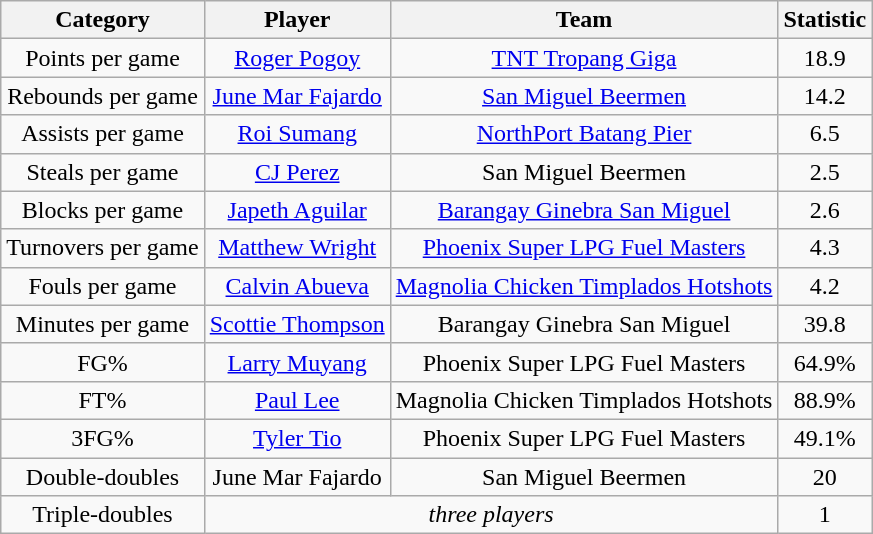<table class="wikitable" style="text-align:center">
<tr>
<th>Category</th>
<th>Player</th>
<th>Team</th>
<th>Statistic</th>
</tr>
<tr>
<td>Points per game</td>
<td><a href='#'>Roger Pogoy</a></td>
<td><a href='#'>TNT Tropang Giga</a></td>
<td>18.9</td>
</tr>
<tr>
<td>Rebounds per game</td>
<td><a href='#'>June Mar Fajardo</a></td>
<td><a href='#'>San Miguel Beermen</a></td>
<td>14.2</td>
</tr>
<tr>
<td>Assists per game</td>
<td><a href='#'>Roi Sumang</a></td>
<td><a href='#'>NorthPort Batang Pier</a></td>
<td>6.5</td>
</tr>
<tr>
<td>Steals per game</td>
<td><a href='#'>CJ Perez</a></td>
<td>San Miguel Beermen</td>
<td>2.5</td>
</tr>
<tr>
<td>Blocks per game</td>
<td><a href='#'>Japeth Aguilar</a></td>
<td><a href='#'>Barangay Ginebra San Miguel</a></td>
<td>2.6</td>
</tr>
<tr>
<td>Turnovers per game</td>
<td><a href='#'>Matthew Wright</a></td>
<td><a href='#'>Phoenix Super LPG Fuel Masters</a></td>
<td>4.3</td>
</tr>
<tr>
<td>Fouls per game</td>
<td><a href='#'>Calvin Abueva</a></td>
<td><a href='#'>Magnolia Chicken Timplados Hotshots</a></td>
<td>4.2</td>
</tr>
<tr>
<td>Minutes per game</td>
<td><a href='#'>Scottie Thompson</a></td>
<td>Barangay Ginebra San Miguel</td>
<td>39.8</td>
</tr>
<tr>
<td>FG%</td>
<td><a href='#'>Larry Muyang</a></td>
<td>Phoenix Super LPG Fuel Masters</td>
<td>64.9%</td>
</tr>
<tr>
<td>FT%</td>
<td><a href='#'>Paul Lee</a></td>
<td>Magnolia Chicken Timplados Hotshots</td>
<td>88.9%</td>
</tr>
<tr>
<td>3FG%</td>
<td><a href='#'>Tyler Tio</a></td>
<td>Phoenix Super LPG Fuel Masters</td>
<td>49.1%</td>
</tr>
<tr>
<td>Double-doubles</td>
<td>June Mar Fajardo</td>
<td>San Miguel Beermen</td>
<td>20</td>
</tr>
<tr>
<td>Triple-doubles</td>
<td colspan=2><em>three players</em></td>
<td>1</td>
</tr>
</table>
